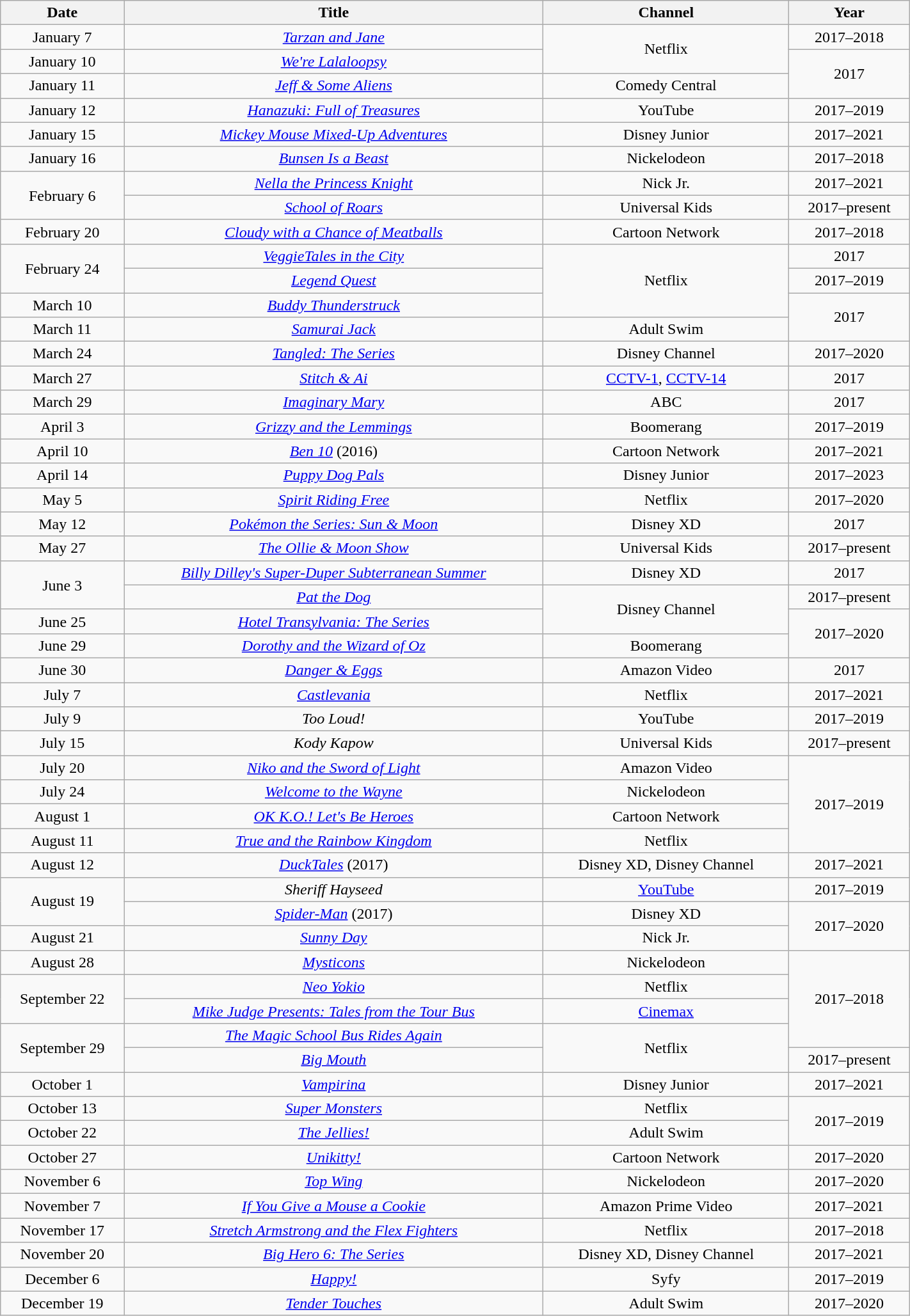<table class="wikitable sortable" style="text-align: center" width="75%">
<tr>
<th scope="col">Date</th>
<th scope="col">Title</th>
<th scope="col">Channel</th>
<th scope="col">Year</th>
</tr>
<tr>
<td>January 7</td>
<td><em><a href='#'>Tarzan and Jane</a></em></td>
<td rowspan=2>Netflix</td>
<td>2017–2018</td>
</tr>
<tr>
<td>January 10</td>
<td><em><a href='#'>We're Lalaloopsy</a></em></td>
<td rowspan=2>2017</td>
</tr>
<tr>
<td>January 11</td>
<td><em><a href='#'>Jeff & Some Aliens</a></em></td>
<td>Comedy Central</td>
</tr>
<tr>
<td>January 12</td>
<td><em><a href='#'>Hanazuki: Full of Treasures</a></em></td>
<td>YouTube</td>
<td>2017–2019</td>
</tr>
<tr>
<td>January 15</td>
<td><em><a href='#'>Mickey Mouse Mixed-Up Adventures</a></em></td>
<td>Disney Junior</td>
<td>2017–2021</td>
</tr>
<tr>
<td>January 16</td>
<td><em><a href='#'>Bunsen Is a Beast</a></em></td>
<td>Nickelodeon</td>
<td>2017–2018</td>
</tr>
<tr>
<td rowspan=2>February 6</td>
<td><em><a href='#'>Nella the Princess Knight</a></em></td>
<td>Nick Jr.</td>
<td>2017–2021</td>
</tr>
<tr>
<td><em><a href='#'>School of Roars</a></em></td>
<td>Universal Kids</td>
<td>2017–present</td>
</tr>
<tr>
<td>February 20</td>
<td><em><a href='#'>Cloudy with a Chance of Meatballs</a></em></td>
<td>Cartoon Network</td>
<td>2017–2018</td>
</tr>
<tr>
<td rowspan=2>February 24</td>
<td><em><a href='#'>VeggieTales in the City</a></em></td>
<td rowspan=3>Netflix</td>
<td>2017</td>
</tr>
<tr>
<td><em><a href='#'>Legend Quest</a></em></td>
<td>2017–2019</td>
</tr>
<tr>
<td>March 10</td>
<td><em><a href='#'>Buddy Thunderstruck</a></em></td>
<td rowspan=2>2017</td>
</tr>
<tr>
<td>March 11</td>
<td><em><a href='#'>Samurai Jack</a></em></td>
<td>Adult Swim</td>
</tr>
<tr>
<td>March 24</td>
<td><em><a href='#'>Tangled: The Series</a></em></td>
<td>Disney Channel</td>
<td>2017–2020</td>
</tr>
<tr>
<td>March 27</td>
<td><em><a href='#'>Stitch & Ai</a></em></td>
<td><a href='#'>CCTV-1</a>, <a href='#'>CCTV-14</a></td>
<td>2017</td>
</tr>
<tr>
<td>March 29</td>
<td><em><a href='#'>Imaginary Mary</a></em></td>
<td>ABC</td>
<td>2017</td>
</tr>
<tr>
<td>April 3</td>
<td><em><a href='#'>Grizzy and the Lemmings</a></em></td>
<td>Boomerang</td>
<td>2017–2019</td>
</tr>
<tr>
<td>April 10</td>
<td><em><a href='#'>Ben 10</a></em> (2016)</td>
<td>Cartoon Network</td>
<td>2017–2021</td>
</tr>
<tr>
<td>April 14</td>
<td><em><a href='#'>Puppy Dog Pals</a></em></td>
<td>Disney Junior</td>
<td>2017–2023</td>
</tr>
<tr>
<td>May 5</td>
<td><em><a href='#'>Spirit Riding Free</a></em></td>
<td>Netflix</td>
<td>2017–2020</td>
</tr>
<tr>
<td>May 12</td>
<td><em><a href='#'>Pokémon the Series: Sun & Moon</a></em></td>
<td>Disney XD</td>
<td>2017</td>
</tr>
<tr>
<td>May 27</td>
<td><em><a href='#'>The Ollie & Moon Show</a></em></td>
<td>Universal Kids</td>
<td>2017–present</td>
</tr>
<tr>
<td rowspan=2>June 3</td>
<td><em><a href='#'>Billy Dilley's Super-Duper Subterranean Summer</a></em></td>
<td>Disney XD</td>
<td>2017</td>
</tr>
<tr>
<td><em><a href='#'>Pat the Dog</a></em></td>
<td rowspan="2">Disney Channel</td>
<td>2017–present</td>
</tr>
<tr>
<td>June 25</td>
<td><em><a href='#'>Hotel Transylvania: The Series</a></em></td>
<td rowspan=2>2017–2020</td>
</tr>
<tr>
<td>June 29</td>
<td><em><a href='#'>Dorothy and the Wizard of Oz</a></em></td>
<td>Boomerang</td>
</tr>
<tr>
<td>June 30</td>
<td><em><a href='#'>Danger & Eggs</a></em></td>
<td>Amazon Video</td>
<td>2017</td>
</tr>
<tr>
<td>July 7</td>
<td><em><a href='#'>Castlevania</a></em></td>
<td>Netflix</td>
<td>2017–2021</td>
</tr>
<tr>
<td>July 9</td>
<td><em>Too Loud!</em></td>
<td>YouTube</td>
<td>2017–2019</td>
</tr>
<tr>
<td>July 15</td>
<td><em>Kody Kapow</em></td>
<td>Universal Kids</td>
<td>2017–present</td>
</tr>
<tr>
<td>July 20</td>
<td><em><a href='#'>Niko and the Sword of Light</a></em></td>
<td>Amazon Video</td>
<td rowspan=4>2017–2019</td>
</tr>
<tr>
<td>July 24</td>
<td><em><a href='#'>Welcome to the Wayne</a></em></td>
<td>Nickelodeon</td>
</tr>
<tr>
<td>August 1</td>
<td><em><a href='#'>OK K.O.! Let's Be Heroes</a></em></td>
<td>Cartoon Network</td>
</tr>
<tr>
<td>August 11</td>
<td><em><a href='#'>True and the Rainbow Kingdom</a></em></td>
<td>Netflix</td>
</tr>
<tr>
<td>August 12</td>
<td><em><a href='#'>DuckTales</a></em> (2017)</td>
<td>Disney XD, Disney Channel</td>
<td>2017–2021</td>
</tr>
<tr>
<td rowspan=2>August 19</td>
<td><em>Sheriff Hayseed</em></td>
<td><a href='#'>YouTube</a></td>
<td>2017–2019</td>
</tr>
<tr>
<td><em><a href='#'>Spider-Man</a></em> (2017)</td>
<td>Disney XD</td>
<td rowspan="2">2017–2020</td>
</tr>
<tr>
<td>August 21</td>
<td><em><a href='#'>Sunny Day</a></em></td>
<td>Nick Jr.</td>
</tr>
<tr>
<td>August 28</td>
<td><em><a href='#'>Mysticons</a></em></td>
<td>Nickelodeon</td>
<td rowspan="4">2017–2018</td>
</tr>
<tr>
<td rowspan=2>September 22</td>
<td><em><a href='#'>Neo Yokio</a></em></td>
<td>Netflix</td>
</tr>
<tr>
<td><em><a href='#'>Mike Judge Presents: Tales from the Tour Bus</a></em></td>
<td><a href='#'>Cinemax</a></td>
</tr>
<tr>
<td rowspan=2>September 29</td>
<td><em><a href='#'>The Magic School Bus Rides Again</a></em></td>
<td rowspan=2>Netflix</td>
</tr>
<tr>
<td><em><a href='#'>Big Mouth</a></em></td>
<td>2017–present</td>
</tr>
<tr>
<td>October 1</td>
<td><em><a href='#'>Vampirina</a></em></td>
<td>Disney Junior</td>
<td>2017–2021</td>
</tr>
<tr>
<td>October 13</td>
<td><em><a href='#'>Super Monsters</a></em></td>
<td>Netflix</td>
<td rowspan=2>2017–2019</td>
</tr>
<tr>
<td>October 22</td>
<td><em><a href='#'>The Jellies!</a></em></td>
<td>Adult Swim</td>
</tr>
<tr>
<td>October 27</td>
<td><em><a href='#'>Unikitty!</a></em></td>
<td>Cartoon Network</td>
<td>2017–2020</td>
</tr>
<tr>
<td>November 6</td>
<td><em><a href='#'>Top Wing</a></em></td>
<td>Nickelodeon</td>
<td>2017–2020</td>
</tr>
<tr>
<td>November 7</td>
<td><em><a href='#'>If You Give a Mouse a Cookie</a></em></td>
<td>Amazon Prime Video</td>
<td>2017–2021</td>
</tr>
<tr>
<td>November 17</td>
<td><em><a href='#'>Stretch Armstrong and the Flex Fighters</a></em></td>
<td>Netflix</td>
<td>2017–2018</td>
</tr>
<tr>
<td>November 20</td>
<td><em><a href='#'>Big Hero 6: The Series</a></em></td>
<td>Disney XD, Disney Channel</td>
<td>2017–2021</td>
</tr>
<tr>
<td>December 6</td>
<td><em><a href='#'>Happy!</a></em></td>
<td>Syfy</td>
<td>2017–2019</td>
</tr>
<tr>
<td>December 19</td>
<td><em><a href='#'>Tender Touches</a></em></td>
<td>Adult Swim</td>
<td>2017–2020</td>
</tr>
</table>
